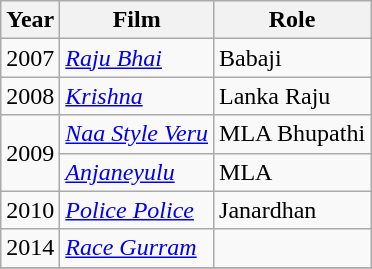<table class="wikitable sortable">
<tr>
<th>Year</th>
<th>Film</th>
<th>Role</th>
</tr>
<tr>
<td>2007</td>
<td><em><a href='#'>Raju Bhai</a></em></td>
<td>Babaji</td>
</tr>
<tr>
<td>2008</td>
<td><em><a href='#'>Krishna</a></em></td>
<td>Lanka Raju</td>
</tr>
<tr>
<td rowspan="2">2009</td>
<td><em><a href='#'>Naa Style Veru</a></em></td>
<td>MLA Bhupathi</td>
</tr>
<tr>
<td><em><a href='#'>Anjaneyulu</a></em></td>
<td>MLA</td>
</tr>
<tr>
<td>2010</td>
<td><em><a href='#'>Police Police</a></em></td>
<td>Janardhan</td>
</tr>
<tr>
<td>2014</td>
<td><em><a href='#'>Race Gurram</a></em></td>
<td></td>
</tr>
<tr>
</tr>
</table>
